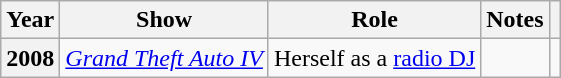<table class="wikitable plainrowheaders sortable">
<tr>
<th>Year</th>
<th>Show</th>
<th>Role</th>
<th>Notes</th>
<th class="unsortable"></th>
</tr>
<tr>
<th scope="row">2008</th>
<td><em><a href='#'>Grand Theft Auto IV</a></em></td>
<td>Herself as a <a href='#'>radio DJ</a></td>
<td></td>
<td style="text-align:center;"></td>
</tr>
</table>
